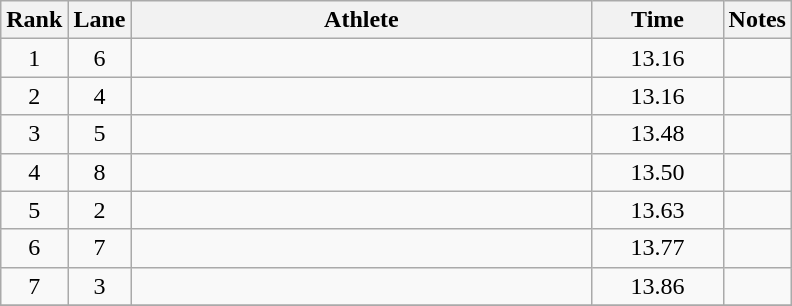<table class="wikitable" style="text-align:center">
<tr>
<th>Rank</th>
<th>Lane</th>
<th width=300>Athlete</th>
<th width=80>Time</th>
<th>Notes</th>
</tr>
<tr>
<td>1</td>
<td>6</td>
<td align=left></td>
<td>13.16</td>
<td></td>
</tr>
<tr>
<td>2</td>
<td>4</td>
<td align=left></td>
<td>13.16</td>
<td></td>
</tr>
<tr>
<td>3</td>
<td>5</td>
<td align=left></td>
<td>13.48</td>
<td></td>
</tr>
<tr>
<td>4</td>
<td>8</td>
<td align=left></td>
<td>13.50</td>
<td></td>
</tr>
<tr>
<td>5</td>
<td>2</td>
<td align=left></td>
<td>13.63</td>
<td></td>
</tr>
<tr>
<td>6</td>
<td>7</td>
<td align=left></td>
<td>13.77</td>
<td></td>
</tr>
<tr>
<td>7</td>
<td>3</td>
<td align=left></td>
<td>13.86</td>
<td></td>
</tr>
<tr>
</tr>
</table>
